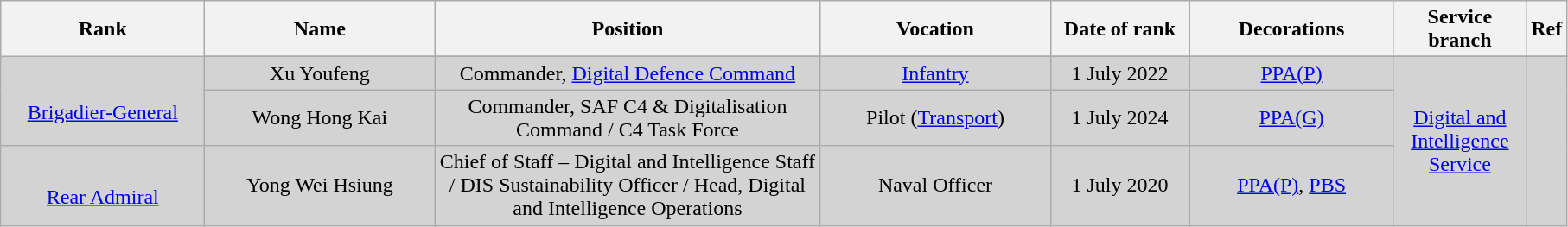<table class="wikitable" style="text-align:center">
<tr>
<th width="150">Rank</th>
<th width="170">Name</th>
<th width="290">Position</th>
<th width="170">Vocation</th>
<th width="100">Date of rank</th>
<th width="150">Decorations</th>
<th width="95">Service branch</th>
<th width="8">Ref</th>
</tr>
<tr style=background:#D3D3D3;>
<td rowspan="3"><br><a href='#'>Brigadier-General</a></td>
</tr>
<tr style="background:#D3D3D3;">
<td>Xu Youfeng</td>
<td>Commander, <a href='#'>Digital Defence Command</a></td>
<td><a href='#'>Infantry</a></td>
<td>1 July 2022</td>
<td><a href='#'>PPA(P)</a></td>
<td rowspan="3" align="center"><a href='#'>Digital and Intelligence Service</a></td>
<td rowspan="3"></td>
</tr>
<tr style=background:#D3D3D3;>
<td>Wong Hong Kai</td>
<td>Commander, SAF C4 & Digitalisation Command / C4 Task Force</td>
<td>Pilot (<a href='#'>Transport</a>)</td>
<td>1 July 2024</td>
<td><a href='#'>PPA(G)</a></td>
</tr>
<tr style=background:#D3D3D3;>
<td rowspan="2"><br><a href='#'>Rear Admiral</a></td>
<td>Yong Wei Hsiung</td>
<td>Chief of Staff – Digital and Intelligence Staff / DIS Sustainability Officer / Head, Digital and Intelligence Operations</td>
<td>Naval Officer</td>
<td>1 July 2020</td>
<td><a href='#'>PPA(P)</a>, <a href='#'>PBS</a></td>
</tr>
</table>
